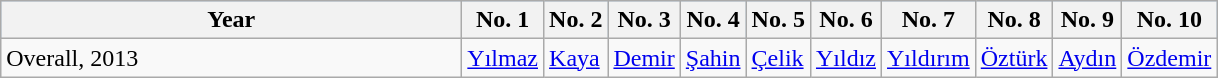<table class="wikitable">
<tr style="background:#a0d0ff;">
<th width=300>Year</th>
<th>No. 1</th>
<th>No. 2</th>
<th>No. 3</th>
<th>No. 4</th>
<th>No. 5</th>
<th>No. 6</th>
<th>No. 7</th>
<th>No. 8</th>
<th>No. 9</th>
<th>No. 10</th>
</tr>
<tr>
<td>Overall, 2013</td>
<td><a href='#'>Yılmaz</a></td>
<td><a href='#'>Kaya</a></td>
<td><a href='#'>Demir</a></td>
<td><a href='#'>Şahin</a></td>
<td><a href='#'>Çelik</a></td>
<td><a href='#'>Yıldız</a></td>
<td><a href='#'>Yıldırım</a></td>
<td><a href='#'>Öztürk</a></td>
<td><a href='#'>Aydın</a></td>
<td><a href='#'>Özdemir</a></td>
</tr>
</table>
